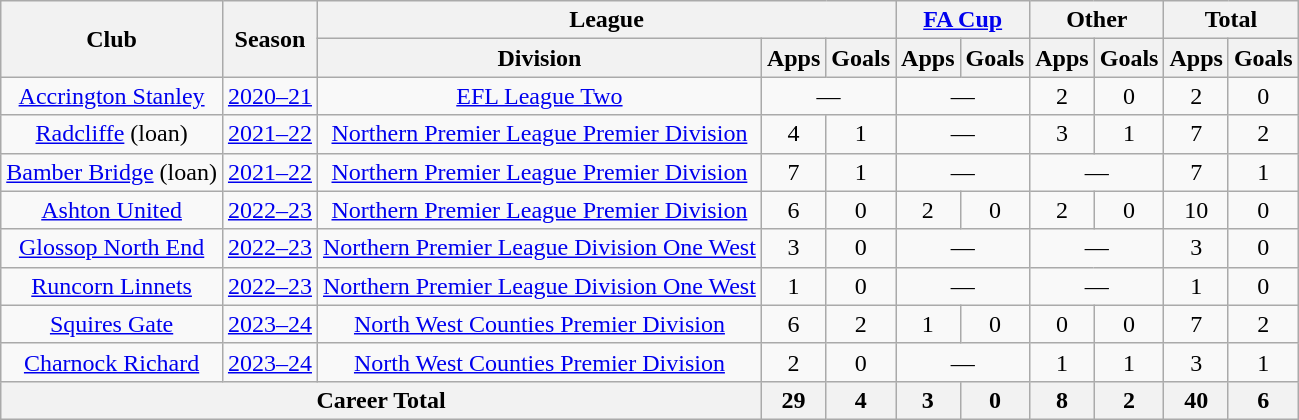<table class="wikitable" style="text-align:center">
<tr>
<th rowspan="2">Club</th>
<th rowspan="2">Season</th>
<th colspan="3">League</th>
<th colspan="2"><a href='#'>FA Cup</a></th>
<th colspan="2">Other</th>
<th colspan="2">Total</th>
</tr>
<tr>
<th>Division</th>
<th>Apps</th>
<th>Goals</th>
<th>Apps</th>
<th>Goals</th>
<th>Apps</th>
<th>Goals</th>
<th>Apps</th>
<th>Goals</th>
</tr>
<tr>
<td><a href='#'>Accrington Stanley</a></td>
<td><a href='#'>2020–21</a></td>
<td><a href='#'>EFL League Two</a></td>
<td colspan="2">—</td>
<td colspan="2">—</td>
<td>2</td>
<td>0</td>
<td>2</td>
<td>0</td>
</tr>
<tr>
<td><a href='#'>Radcliffe</a> (loan)</td>
<td><a href='#'>2021–22</a></td>
<td><a href='#'>Northern Premier League Premier Division</a></td>
<td>4</td>
<td>1</td>
<td colspan="2">—</td>
<td>3</td>
<td>1</td>
<td>7</td>
<td>2</td>
</tr>
<tr>
<td><a href='#'>Bamber Bridge</a> (loan)</td>
<td><a href='#'>2021–22</a></td>
<td><a href='#'>Northern Premier League Premier Division</a></td>
<td>7</td>
<td>1</td>
<td colspan="2">—</td>
<td colspan="2">—</td>
<td>7</td>
<td>1</td>
</tr>
<tr>
<td><a href='#'>Ashton United</a></td>
<td><a href='#'>2022–23</a></td>
<td><a href='#'>Northern Premier League Premier Division</a></td>
<td>6</td>
<td>0</td>
<td>2</td>
<td>0</td>
<td>2</td>
<td>0</td>
<td>10</td>
<td>0</td>
</tr>
<tr>
<td><a href='#'>Glossop North End</a></td>
<td><a href='#'>2022–23</a></td>
<td><a href='#'>Northern Premier League Division One West</a></td>
<td>3</td>
<td>0</td>
<td colspan="2">—</td>
<td colspan="2">—</td>
<td>3</td>
<td>0</td>
</tr>
<tr>
<td><a href='#'>Runcorn Linnets</a></td>
<td><a href='#'>2022–23</a></td>
<td><a href='#'>Northern Premier League Division One West</a></td>
<td>1</td>
<td>0</td>
<td colspan="2">—</td>
<td colspan="2">—</td>
<td>1</td>
<td>0</td>
</tr>
<tr>
<td><a href='#'>Squires Gate</a></td>
<td><a href='#'>2023–24</a></td>
<td><a href='#'>North West Counties Premier Division</a></td>
<td>6</td>
<td>2</td>
<td>1</td>
<td>0</td>
<td>0</td>
<td>0</td>
<td>7</td>
<td>2</td>
</tr>
<tr>
<td><a href='#'>Charnock Richard</a></td>
<td><a href='#'>2023–24</a></td>
<td><a href='#'>North West Counties Premier Division</a></td>
<td>2</td>
<td>0</td>
<td colspan="2">—</td>
<td>1</td>
<td>1</td>
<td>3</td>
<td>1</td>
</tr>
<tr>
<th colspan="3">Career Total</th>
<th>29</th>
<th>4</th>
<th>3</th>
<th>0</th>
<th>8</th>
<th>2</th>
<th>40</th>
<th>6</th>
</tr>
</table>
